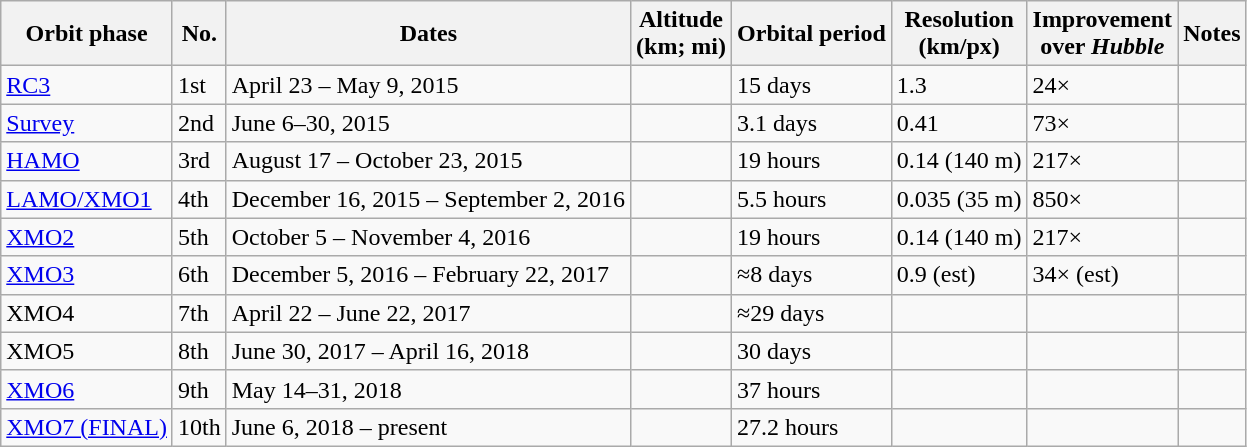<table class="wikitable center">
<tr>
<th>Orbit phase</th>
<th>No.</th>
<th>Dates</th>
<th>Altitude<br>(km; mi)</th>
<th>Orbital period</th>
<th>Resolution<br>(km/px)</th>
<th>Improvement<br>over <em>Hubble</em></th>
<th>Notes</th>
</tr>
<tr>
<td><a href='#'>RC3</a></td>
<td>1st</td>
<td>April 23 – May 9, 2015</td>
<td></td>
<td>15 days</td>
<td>1.3</td>
<td>24×</td>
<td></td>
</tr>
<tr>
<td><a href='#'>Survey</a></td>
<td>2nd</td>
<td>June 6–30, 2015</td>
<td></td>
<td>3.1 days</td>
<td>0.41</td>
<td>73×</td>
<td></td>
</tr>
<tr>
<td><a href='#'>HAMO</a></td>
<td>3rd</td>
<td>August 17 – October 23, 2015</td>
<td></td>
<td>19 hours</td>
<td>0.14 (140 m)</td>
<td>217×</td>
<td></td>
</tr>
<tr>
<td><a href='#'>LAMO/XMO1</a></td>
<td>4th</td>
<td>December 16, 2015 – September 2, 2016</td>
<td></td>
<td>5.5 hours</td>
<td>0.035 (35 m)</td>
<td>850×</td>
<td></td>
</tr>
<tr>
<td><a href='#'>XMO2</a></td>
<td>5th</td>
<td>October 5 – November 4, 2016</td>
<td></td>
<td>19 hours</td>
<td>0.14 (140 m)</td>
<td>217×</td>
<td></td>
</tr>
<tr>
<td><a href='#'>XMO3</a></td>
<td>6th</td>
<td>December 5, 2016 – February 22, 2017</td>
<td></td>
<td>≈8 days</td>
<td>0.9 (est)</td>
<td>34× (est)</td>
<td></td>
</tr>
<tr>
<td>XMO4</td>
<td>7th</td>
<td>April 22 – June 22, 2017</td>
<td></td>
<td>≈29 days</td>
<td></td>
<td></td>
<td></td>
</tr>
<tr>
<td>XMO5</td>
<td>8th</td>
<td>June 30, 2017 – April 16, 2018</td>
<td></td>
<td>30 days</td>
<td></td>
<td></td>
<td></td>
</tr>
<tr>
<td><a href='#'>XMO6</a></td>
<td>9th</td>
<td>May 14–31, 2018</td>
<td></td>
<td>37 hours</td>
<td></td>
<td></td>
<td></td>
</tr>
<tr>
<td><a href='#'>XMO7 (FINAL)</a></td>
<td>10th</td>
<td>June 6, 2018 – present</td>
<td></td>
<td>27.2 hours</td>
<td></td>
<td></td>
<td></td>
</tr>
</table>
